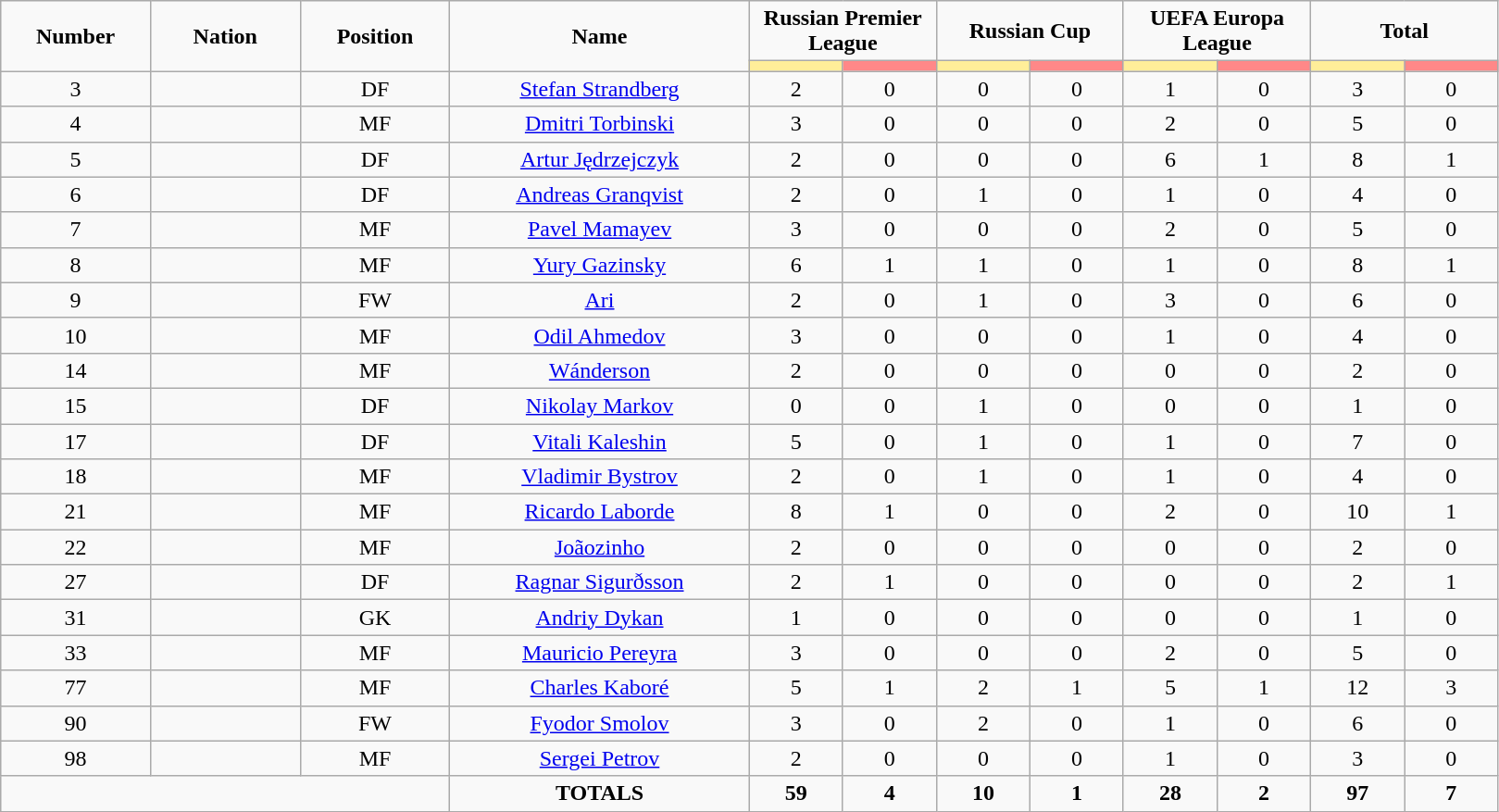<table class="wikitable" style="font-size: 100%; text-align: center;">
<tr>
<td rowspan="2" width="10%" align="center"><strong>Number</strong></td>
<td rowspan="2" width="10%" align="center"><strong>Nation</strong></td>
<td rowspan="2" width="10%" align="center"><strong>Position</strong></td>
<td rowspan="2" width="20%" align="center"><strong>Name</strong></td>
<td colspan="2" align="center"><strong>Russian Premier League</strong></td>
<td colspan="2" align="center"><strong>Russian Cup</strong></td>
<td colspan="2" align="center"><strong>UEFA Europa League</strong></td>
<td colspan="2" align="center"><strong>Total</strong></td>
</tr>
<tr>
<th width=60 style="background: #FFEE99"></th>
<th width=60 style="background: #FF8888"></th>
<th width=60 style="background: #FFEE99"></th>
<th width=60 style="background: #FF8888"></th>
<th width=60 style="background: #FFEE99"></th>
<th width=60 style="background: #FF8888"></th>
<th width=60 style="background: #FFEE99"></th>
<th width=60 style="background: #FF8888"></th>
</tr>
<tr>
<td>3</td>
<td></td>
<td>DF</td>
<td><a href='#'>Stefan Strandberg</a></td>
<td>2</td>
<td>0</td>
<td>0</td>
<td>0</td>
<td>1</td>
<td>0</td>
<td>3</td>
<td>0</td>
</tr>
<tr>
<td>4</td>
<td></td>
<td>MF</td>
<td><a href='#'>Dmitri Torbinski</a></td>
<td>3</td>
<td>0</td>
<td>0</td>
<td>0</td>
<td>2</td>
<td>0</td>
<td>5</td>
<td>0</td>
</tr>
<tr>
<td>5</td>
<td></td>
<td>DF</td>
<td><a href='#'>Artur Jędrzejczyk</a></td>
<td>2</td>
<td>0</td>
<td>0</td>
<td>0</td>
<td>6</td>
<td>1</td>
<td>8</td>
<td>1</td>
</tr>
<tr>
<td>6</td>
<td></td>
<td>DF</td>
<td><a href='#'>Andreas Granqvist</a></td>
<td>2</td>
<td>0</td>
<td>1</td>
<td>0</td>
<td>1</td>
<td>0</td>
<td>4</td>
<td>0</td>
</tr>
<tr>
<td>7</td>
<td></td>
<td>MF</td>
<td><a href='#'>Pavel Mamayev</a></td>
<td>3</td>
<td>0</td>
<td>0</td>
<td>0</td>
<td>2</td>
<td>0</td>
<td>5</td>
<td>0</td>
</tr>
<tr>
<td>8</td>
<td></td>
<td>MF</td>
<td><a href='#'>Yury Gazinsky</a></td>
<td>6</td>
<td>1</td>
<td>1</td>
<td>0</td>
<td>1</td>
<td>0</td>
<td>8</td>
<td>1</td>
</tr>
<tr>
<td>9</td>
<td></td>
<td>FW</td>
<td><a href='#'>Ari</a></td>
<td>2</td>
<td>0</td>
<td>1</td>
<td>0</td>
<td>3</td>
<td>0</td>
<td>6</td>
<td>0</td>
</tr>
<tr>
<td>10</td>
<td></td>
<td>MF</td>
<td><a href='#'>Odil Ahmedov</a></td>
<td>3</td>
<td>0</td>
<td>0</td>
<td>0</td>
<td>1</td>
<td>0</td>
<td>4</td>
<td>0</td>
</tr>
<tr>
<td>14</td>
<td></td>
<td>MF</td>
<td><a href='#'>Wánderson</a></td>
<td>2</td>
<td>0</td>
<td>0</td>
<td>0</td>
<td>0</td>
<td>0</td>
<td>2</td>
<td>0</td>
</tr>
<tr>
<td>15</td>
<td></td>
<td>DF</td>
<td><a href='#'>Nikolay Markov</a></td>
<td>0</td>
<td>0</td>
<td>1</td>
<td>0</td>
<td>0</td>
<td>0</td>
<td>1</td>
<td>0</td>
</tr>
<tr>
<td>17</td>
<td></td>
<td>DF</td>
<td><a href='#'>Vitali Kaleshin</a></td>
<td>5</td>
<td>0</td>
<td>1</td>
<td>0</td>
<td>1</td>
<td>0</td>
<td>7</td>
<td>0</td>
</tr>
<tr>
<td>18</td>
<td></td>
<td>MF</td>
<td><a href='#'>Vladimir Bystrov</a></td>
<td>2</td>
<td>0</td>
<td>1</td>
<td>0</td>
<td>1</td>
<td>0</td>
<td>4</td>
<td>0</td>
</tr>
<tr>
<td>21</td>
<td></td>
<td>MF</td>
<td><a href='#'>Ricardo Laborde</a></td>
<td>8</td>
<td>1</td>
<td>0</td>
<td>0</td>
<td>2</td>
<td>0</td>
<td>10</td>
<td>1</td>
</tr>
<tr>
<td>22</td>
<td></td>
<td>MF</td>
<td><a href='#'>Joãozinho</a></td>
<td>2</td>
<td>0</td>
<td>0</td>
<td>0</td>
<td>0</td>
<td>0</td>
<td>2</td>
<td>0</td>
</tr>
<tr>
<td>27</td>
<td></td>
<td>DF</td>
<td><a href='#'>Ragnar Sigurðsson</a></td>
<td>2</td>
<td>1</td>
<td>0</td>
<td>0</td>
<td>0</td>
<td>0</td>
<td>2</td>
<td>1</td>
</tr>
<tr>
<td>31</td>
<td></td>
<td>GK</td>
<td><a href='#'>Andriy Dykan</a></td>
<td>1</td>
<td>0</td>
<td>0</td>
<td>0</td>
<td>0</td>
<td>0</td>
<td>1</td>
<td>0</td>
</tr>
<tr>
<td>33</td>
<td></td>
<td>MF</td>
<td><a href='#'>Mauricio Pereyra</a></td>
<td>3</td>
<td>0</td>
<td>0</td>
<td>0</td>
<td>2</td>
<td>0</td>
<td>5</td>
<td>0</td>
</tr>
<tr>
<td>77</td>
<td></td>
<td>MF</td>
<td><a href='#'>Charles Kaboré</a></td>
<td>5</td>
<td>1</td>
<td>2</td>
<td>1</td>
<td>5</td>
<td>1</td>
<td>12</td>
<td>3</td>
</tr>
<tr>
<td>90</td>
<td></td>
<td>FW</td>
<td><a href='#'>Fyodor Smolov</a></td>
<td>3</td>
<td>0</td>
<td>2</td>
<td>0</td>
<td>1</td>
<td>0</td>
<td>6</td>
<td>0</td>
</tr>
<tr>
<td>98</td>
<td></td>
<td>MF</td>
<td><a href='#'>Sergei Petrov</a></td>
<td>2</td>
<td>0</td>
<td>0</td>
<td>0</td>
<td>1</td>
<td>0</td>
<td>3</td>
<td>0</td>
</tr>
<tr>
<td colspan="3"></td>
<td><strong>TOTALS</strong></td>
<td><strong>59</strong></td>
<td><strong>4</strong></td>
<td><strong>10</strong></td>
<td><strong>1</strong></td>
<td><strong>28</strong></td>
<td><strong>2</strong></td>
<td><strong>97</strong></td>
<td><strong>7</strong></td>
</tr>
</table>
